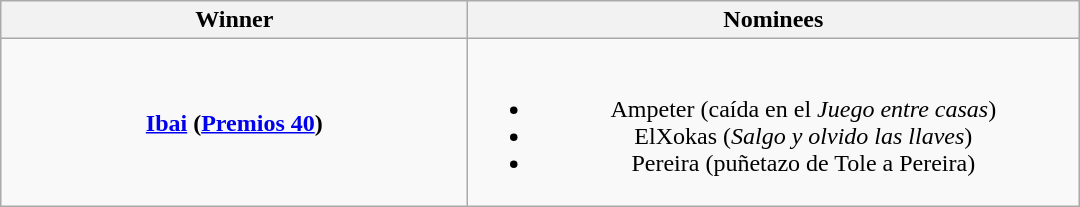<table class="wikitable" style="text-align:center;">
<tr>
<th scope="col" style="width:19em;">Winner</th>
<th scope="col" style="width:25em;">Nominees</th>
</tr>
<tr>
<td><strong> <a href='#'>Ibai</a> (<a href='#'>Premios 40</a>)</strong></td>
<td><br><ul><li> Ampeter (caída en el <em>Juego entre casas</em>)</li><li> ElXokas (<em>Salgo y olvido las llaves</em>)</li><li> Pereira (puñetazo de Tole a Pereira)</li></ul></td>
</tr>
</table>
